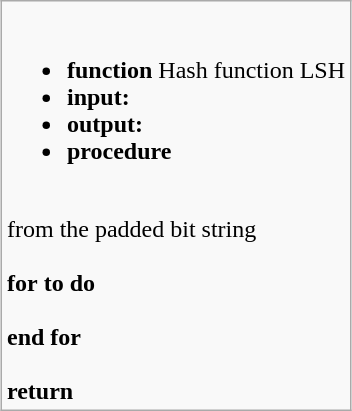<table class="wikitable" style="text-align: left; margin-left: auto; margin-right:auto; border: none;">
<tr>
<td><br><ul><li><strong>function</strong> Hash function LSH</li><li><strong>input:</strong></li><li><strong>output:</strong></li><li><strong>procedure</strong></li></ul><br> from the padded bit string<br><br><strong>for</strong> <strong>to</strong> <strong>do</strong><br><br><strong>end for</strong><br><br><strong>return</strong></td>
</tr>
</table>
